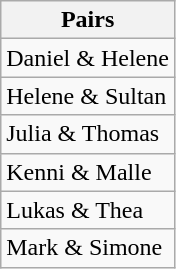<table class="wikitable">
<tr>
<th>Pairs</th>
</tr>
<tr>
<td>Daniel & Helene</td>
</tr>
<tr>
<td>Helene & Sultan</td>
</tr>
<tr>
<td>Julia & Thomas</td>
</tr>
<tr>
<td>Kenni & Malle</td>
</tr>
<tr>
<td>Lukas & Thea</td>
</tr>
<tr>
<td>Mark & Simone</td>
</tr>
</table>
